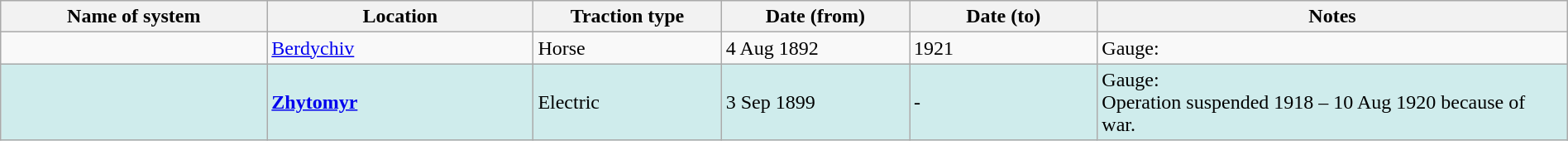<table class="wikitable" style="width:100%;">
<tr>
<th style="width:17%;">Name of system</th>
<th style="width:17%;">Location</th>
<th style="width:12%;">Traction type</th>
<th style="width:12%;">Date (from)</th>
<th style="width:12%;">Date (to)</th>
<th style="width:30%;">Notes</th>
</tr>
<tr>
<td> </td>
<td><a href='#'>Berdychiv</a></td>
<td>Horse</td>
<td>4 Aug 1892</td>
<td>1921</td>
<td>Gauge: </td>
</tr>
<tr style="background:#CFECEC">
<td><strong></strong></td>
<td><strong><a href='#'>Zhytomyr</a></strong></td>
<td>Electric</td>
<td>3 Sep 1899</td>
<td>-</td>
<td>Gauge: <br>Operation suspended 1918 – 10 Aug 1920 because of war.</td>
</tr>
</table>
